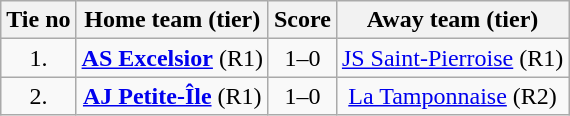<table class="wikitable" style="text-align: center">
<tr>
<th>Tie no</th>
<th>Home team (tier)</th>
<th>Score</th>
<th>Away team (tier)</th>
</tr>
<tr>
<td>1.</td>
<td> <strong><a href='#'>AS Excelsior</a></strong> (R1)</td>
<td>1–0</td>
<td><a href='#'>JS Saint-Pierroise</a> (R1) </td>
</tr>
<tr>
<td>2.</td>
<td> <strong><a href='#'>AJ Petite-Île</a></strong> (R1)</td>
<td>1–0</td>
<td><a href='#'>La Tamponnaise</a> (R2) </td>
</tr>
</table>
